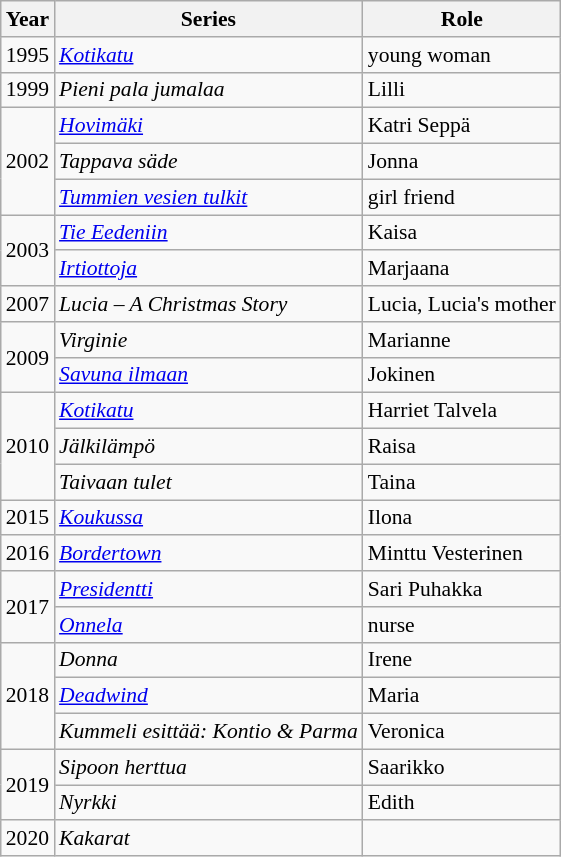<table class="wikitable" style="font-size:90%;">
<tr>
<th>Year</th>
<th>Series</th>
<th>Role</th>
</tr>
<tr>
<td>1995</td>
<td><em><a href='#'>Kotikatu</a></em></td>
<td>young woman</td>
</tr>
<tr>
<td>1999</td>
<td><em>Pieni pala jumalaa</em></td>
<td>Lilli</td>
</tr>
<tr>
<td rowspan="3">2002</td>
<td><em><a href='#'>Hovimäki</a></em></td>
<td>Katri Seppä</td>
</tr>
<tr>
<td><em>Tappava säde</em></td>
<td>Jonna</td>
</tr>
<tr>
<td><em><a href='#'>Tummien vesien tulkit</a></em></td>
<td>girl friend</td>
</tr>
<tr>
<td rowspan="2">2003</td>
<td><em><a href='#'>Tie Eedeniin</a></em></td>
<td>Kaisa</td>
</tr>
<tr>
<td><em><a href='#'>Irtiottoja</a></em></td>
<td>Marjaana</td>
</tr>
<tr>
<td>2007</td>
<td><em>Lucia – A Christmas Story</em></td>
<td>Lucia, Lucia's mother</td>
</tr>
<tr>
<td rowspan="2">2009</td>
<td><em>Virginie</em></td>
<td>Marianne</td>
</tr>
<tr>
<td><em><a href='#'>Savuna ilmaan</a></em></td>
<td>Jokinen</td>
</tr>
<tr>
<td rowspan="3">2010</td>
<td><em><a href='#'>Kotikatu</a></em></td>
<td>Harriet Talvela</td>
</tr>
<tr>
<td><em>Jälkilämpö</em></td>
<td>Raisa</td>
</tr>
<tr>
<td><em>Taivaan tulet</em></td>
<td>Taina</td>
</tr>
<tr>
<td>2015</td>
<td><em><a href='#'>Koukussa</a></em></td>
<td>Ilona</td>
</tr>
<tr>
<td>2016</td>
<td><em><a href='#'>Bordertown</a></em></td>
<td>Minttu Vesterinen</td>
</tr>
<tr>
<td rowspan="2">2017</td>
<td><em><a href='#'>Presidentti</a></em></td>
<td>Sari Puhakka</td>
</tr>
<tr>
<td><em><a href='#'>Onnela</a></em></td>
<td>nurse</td>
</tr>
<tr>
<td rowspan="3">2018</td>
<td><em>Donna</em></td>
<td>Irene</td>
</tr>
<tr>
<td><em><a href='#'>Deadwind</a></em></td>
<td>Maria</td>
</tr>
<tr>
<td><em>Kummeli esittää: Kontio & Parma</em></td>
<td>Veronica</td>
</tr>
<tr>
<td rowspan="2">2019</td>
<td><em>Sipoon herttua	</em></td>
<td>Saarikko</td>
</tr>
<tr>
<td><em>Nyrkki</em></td>
<td>Edith</td>
</tr>
<tr>
<td>2020</td>
<td><em>Kakarat	</em></td>
<td></td>
</tr>
</table>
